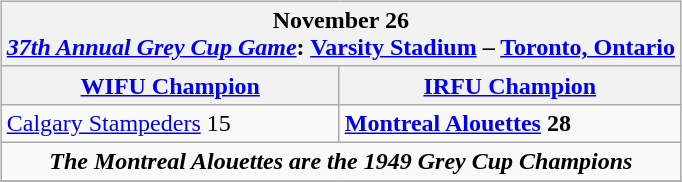<table cellspacing="10">
<tr>
<td valign="top"><br><table class="wikitable">
<tr>
<th bgcolor="#DDDDDD" colspan="4">November 26<br><em><a href='#'>37th Annual Grey Cup Game</a></em>: <a href='#'>Varsity Stadium</a> – <a href='#'>Toronto, Ontario</a></th>
</tr>
<tr>
<th><a href='#'>WIFU Champion</a></th>
<th><a href='#'>IRFU Champion</a></th>
</tr>
<tr>
<td><a href='#'>Calgary Stampeders</a> 15</td>
<td><strong><a href='#'>Montreal Alouettes</a> 28</strong></td>
</tr>
<tr>
<td align="center" colspan="4"><strong><em>The Montreal Alouettes are the 1949 Grey Cup Champions</em></strong></td>
</tr>
<tr>
</tr>
</table>
</td>
</tr>
</table>
